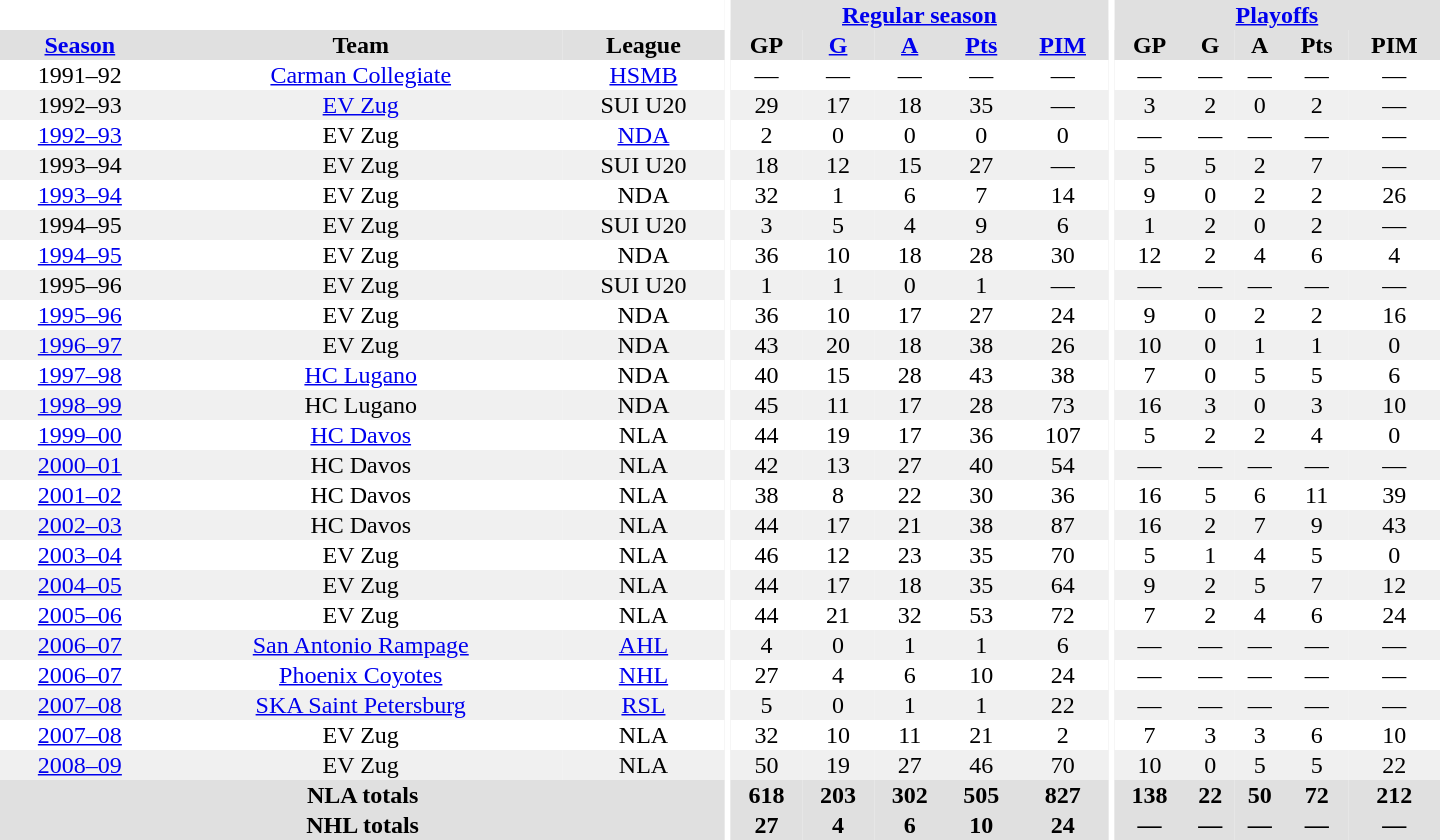<table border="0" cellpadding="1" cellspacing="0" style="text-align:center; width:60em">
<tr bgcolor="#e0e0e0">
<th colspan="3" bgcolor="#ffffff"></th>
<th rowspan="100" bgcolor="#ffffff"></th>
<th colspan="5"><a href='#'>Regular season</a></th>
<th rowspan="100" bgcolor="#ffffff"></th>
<th colspan="5"><a href='#'>Playoffs</a></th>
</tr>
<tr bgcolor="#e0e0e0">
<th><a href='#'>Season</a></th>
<th>Team</th>
<th>League</th>
<th>GP</th>
<th><a href='#'>G</a></th>
<th><a href='#'>A</a></th>
<th><a href='#'>Pts</a></th>
<th><a href='#'>PIM</a></th>
<th>GP</th>
<th>G</th>
<th>A</th>
<th>Pts</th>
<th>PIM</th>
</tr>
<tr>
<td>1991–92</td>
<td><a href='#'>Carman Collegiate</a></td>
<td><a href='#'>HSMB</a></td>
<td>—</td>
<td>—</td>
<td>—</td>
<td>—</td>
<td>—</td>
<td>—</td>
<td>—</td>
<td>—</td>
<td>—</td>
<td>—</td>
</tr>
<tr bgcolor="#f0f0f0">
<td>1992–93</td>
<td><a href='#'>EV Zug</a></td>
<td>SUI U20</td>
<td>29</td>
<td>17</td>
<td>18</td>
<td>35</td>
<td>—</td>
<td>3</td>
<td>2</td>
<td>0</td>
<td>2</td>
<td>—</td>
</tr>
<tr>
<td><a href='#'>1992–93</a></td>
<td>EV Zug</td>
<td><a href='#'>NDA</a></td>
<td>2</td>
<td>0</td>
<td>0</td>
<td>0</td>
<td>0</td>
<td>—</td>
<td>—</td>
<td>—</td>
<td>—</td>
<td>—</td>
</tr>
<tr bgcolor="#f0f0f0">
<td>1993–94</td>
<td>EV Zug</td>
<td>SUI U20</td>
<td>18</td>
<td>12</td>
<td>15</td>
<td>27</td>
<td>—</td>
<td>5</td>
<td>5</td>
<td>2</td>
<td>7</td>
<td>—</td>
</tr>
<tr>
<td><a href='#'>1993–94</a></td>
<td>EV Zug</td>
<td>NDA</td>
<td>32</td>
<td>1</td>
<td>6</td>
<td>7</td>
<td>14</td>
<td>9</td>
<td>0</td>
<td>2</td>
<td>2</td>
<td>26</td>
</tr>
<tr bgcolor="#f0f0f0">
<td>1994–95</td>
<td>EV Zug</td>
<td>SUI U20</td>
<td>3</td>
<td>5</td>
<td>4</td>
<td>9</td>
<td>6</td>
<td>1</td>
<td>2</td>
<td>0</td>
<td>2</td>
<td>—</td>
</tr>
<tr>
<td><a href='#'>1994–95</a></td>
<td>EV Zug</td>
<td>NDA</td>
<td>36</td>
<td>10</td>
<td>18</td>
<td>28</td>
<td>30</td>
<td>12</td>
<td>2</td>
<td>4</td>
<td>6</td>
<td>4</td>
</tr>
<tr bgcolor="#f0f0f0">
<td>1995–96</td>
<td>EV Zug</td>
<td>SUI U20</td>
<td>1</td>
<td>1</td>
<td>0</td>
<td>1</td>
<td>—</td>
<td>—</td>
<td>—</td>
<td>—</td>
<td>—</td>
<td>—</td>
</tr>
<tr>
<td><a href='#'>1995–96</a></td>
<td>EV Zug</td>
<td>NDA</td>
<td>36</td>
<td>10</td>
<td>17</td>
<td>27</td>
<td>24</td>
<td>9</td>
<td>0</td>
<td>2</td>
<td>2</td>
<td>16</td>
</tr>
<tr bgcolor="#f0f0f0">
<td><a href='#'>1996–97</a></td>
<td>EV Zug</td>
<td>NDA</td>
<td>43</td>
<td>20</td>
<td>18</td>
<td>38</td>
<td>26</td>
<td>10</td>
<td>0</td>
<td>1</td>
<td>1</td>
<td>0</td>
</tr>
<tr>
<td><a href='#'>1997–98</a></td>
<td><a href='#'>HC Lugano</a></td>
<td>NDA</td>
<td>40</td>
<td>15</td>
<td>28</td>
<td>43</td>
<td>38</td>
<td>7</td>
<td>0</td>
<td>5</td>
<td>5</td>
<td>6</td>
</tr>
<tr bgcolor="#f0f0f0">
<td><a href='#'>1998–99</a></td>
<td>HC Lugano</td>
<td>NDA</td>
<td>45</td>
<td>11</td>
<td>17</td>
<td>28</td>
<td>73</td>
<td>16</td>
<td>3</td>
<td>0</td>
<td>3</td>
<td>10</td>
</tr>
<tr>
<td><a href='#'>1999–00</a></td>
<td><a href='#'>HC Davos</a></td>
<td>NLA</td>
<td>44</td>
<td>19</td>
<td>17</td>
<td>36</td>
<td>107</td>
<td>5</td>
<td>2</td>
<td>2</td>
<td>4</td>
<td>0</td>
</tr>
<tr bgcolor="#f0f0f0">
<td><a href='#'>2000–01</a></td>
<td>HC Davos</td>
<td>NLA</td>
<td>42</td>
<td>13</td>
<td>27</td>
<td>40</td>
<td>54</td>
<td>—</td>
<td>—</td>
<td>—</td>
<td>—</td>
<td>—</td>
</tr>
<tr>
<td><a href='#'>2001–02</a></td>
<td>HC Davos</td>
<td>NLA</td>
<td>38</td>
<td>8</td>
<td>22</td>
<td>30</td>
<td>36</td>
<td>16</td>
<td>5</td>
<td>6</td>
<td>11</td>
<td>39</td>
</tr>
<tr bgcolor="#f0f0f0">
<td><a href='#'>2002–03</a></td>
<td>HC Davos</td>
<td>NLA</td>
<td>44</td>
<td>17</td>
<td>21</td>
<td>38</td>
<td>87</td>
<td>16</td>
<td>2</td>
<td>7</td>
<td>9</td>
<td>43</td>
</tr>
<tr>
<td><a href='#'>2003–04</a></td>
<td>EV Zug</td>
<td>NLA</td>
<td>46</td>
<td>12</td>
<td>23</td>
<td>35</td>
<td>70</td>
<td>5</td>
<td>1</td>
<td>4</td>
<td>5</td>
<td>0</td>
</tr>
<tr bgcolor="#f0f0f0">
<td><a href='#'>2004–05</a></td>
<td>EV Zug</td>
<td>NLA</td>
<td>44</td>
<td>17</td>
<td>18</td>
<td>35</td>
<td>64</td>
<td>9</td>
<td>2</td>
<td>5</td>
<td>7</td>
<td>12</td>
</tr>
<tr>
<td><a href='#'>2005–06</a></td>
<td>EV Zug</td>
<td>NLA</td>
<td>44</td>
<td>21</td>
<td>32</td>
<td>53</td>
<td>72</td>
<td>7</td>
<td>2</td>
<td>4</td>
<td>6</td>
<td>24</td>
</tr>
<tr bgcolor="#f0f0f0">
<td><a href='#'>2006–07</a></td>
<td><a href='#'>San Antonio Rampage</a></td>
<td><a href='#'>AHL</a></td>
<td>4</td>
<td>0</td>
<td>1</td>
<td>1</td>
<td>6</td>
<td>—</td>
<td>—</td>
<td>—</td>
<td>—</td>
<td>—</td>
</tr>
<tr>
<td><a href='#'>2006–07</a></td>
<td><a href='#'>Phoenix Coyotes</a></td>
<td><a href='#'>NHL</a></td>
<td>27</td>
<td>4</td>
<td>6</td>
<td>10</td>
<td>24</td>
<td>—</td>
<td>—</td>
<td>—</td>
<td>—</td>
<td>—</td>
</tr>
<tr bgcolor="#f0f0f0">
<td><a href='#'>2007–08</a></td>
<td><a href='#'>SKA Saint Petersburg</a></td>
<td><a href='#'>RSL</a></td>
<td>5</td>
<td>0</td>
<td>1</td>
<td>1</td>
<td>22</td>
<td>—</td>
<td>—</td>
<td>—</td>
<td>—</td>
<td>—</td>
</tr>
<tr>
<td><a href='#'>2007–08</a></td>
<td>EV Zug</td>
<td>NLA</td>
<td>32</td>
<td>10</td>
<td>11</td>
<td>21</td>
<td>2</td>
<td>7</td>
<td>3</td>
<td>3</td>
<td>6</td>
<td>10</td>
</tr>
<tr bgcolor="#f0f0f0">
<td><a href='#'>2008–09</a></td>
<td>EV Zug</td>
<td>NLA</td>
<td>50</td>
<td>19</td>
<td>27</td>
<td>46</td>
<td>70</td>
<td>10</td>
<td>0</td>
<td>5</td>
<td>5</td>
<td>22</td>
</tr>
<tr bgcolor="#e0e0e0">
<th colspan="3">NLA totals</th>
<th>618</th>
<th>203</th>
<th>302</th>
<th>505</th>
<th>827</th>
<th>138</th>
<th>22</th>
<th>50</th>
<th>72</th>
<th>212</th>
</tr>
<tr bgcolor="#e0e0e0">
<th colspan="3">NHL totals</th>
<th>27</th>
<th>4</th>
<th>6</th>
<th>10</th>
<th>24</th>
<th>—</th>
<th>—</th>
<th>—</th>
<th>—</th>
<th>—</th>
</tr>
</table>
